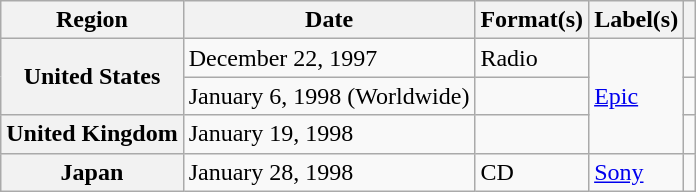<table class="wikitable plainrowheaders">
<tr>
<th scope="col">Region</th>
<th scope="col">Date</th>
<th scope="col">Format(s)</th>
<th scope="col">Label(s)</th>
<th scope="col"></th>
</tr>
<tr>
<th scope="row" rowspan="2">United States</th>
<td>December 22, 1997</td>
<td>Radio</td>
<td rowspan="3"><a href='#'>Epic</a></td>
<td align="center"></td>
</tr>
<tr>
<td>January 6, 1998 (Worldwide)</td>
<td></td>
<td align="center"></td>
</tr>
<tr>
<th scope="row">United Kingdom</th>
<td>January 19, 1998</td>
<td></td>
<td align="center"></td>
</tr>
<tr>
<th scope="row">Japan</th>
<td>January 28, 1998</td>
<td>CD</td>
<td><a href='#'>Sony</a></td>
<td align="center"></td>
</tr>
</table>
